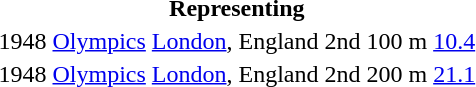<table>
<tr>
<th colspan="6">Representing </th>
</tr>
<tr>
<td>1948</td>
<td><a href='#'>Olympics</a></td>
<td><a href='#'>London</a>, England</td>
<td>2nd</td>
<td>100 m</td>
<td><a href='#'>10.4</a></td>
</tr>
<tr>
<td>1948</td>
<td><a href='#'>Olympics</a></td>
<td><a href='#'>London</a>, England</td>
<td>2nd</td>
<td>200 m</td>
<td><a href='#'>21.1</a></td>
</tr>
</table>
